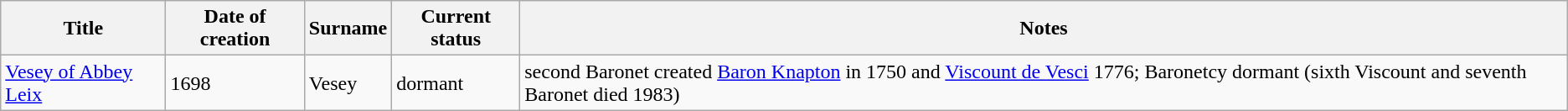<table class="wikitable">
<tr>
<th>Title</th>
<th>Date of creation</th>
<th>Surname</th>
<th>Current status</th>
<th>Notes</th>
</tr>
<tr>
<td><a href='#'>Vesey of Abbey Leix</a></td>
<td>1698</td>
<td>Vesey</td>
<td>dormant</td>
<td>second Baronet created <a href='#'>Baron Knapton</a> in 1750 and <a href='#'>Viscount de Vesci</a> 1776; Baronetcy dormant (sixth Viscount and seventh Baronet died 1983)</td>
</tr>
</table>
